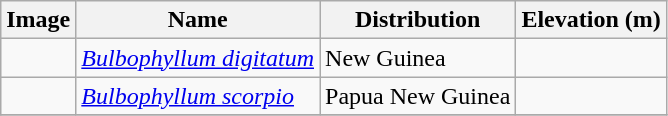<table class="wikitable collapsible">
<tr>
<th>Image</th>
<th>Name</th>
<th>Distribution</th>
<th>Elevation (m)</th>
</tr>
<tr>
<td></td>
<td><em><a href='#'>Bulbophyllum digitatum</a></em> </td>
<td>New Guinea</td>
<td></td>
</tr>
<tr>
<td></td>
<td><em><a href='#'>Bulbophyllum scorpio</a></em> </td>
<td>Papua New Guinea</td>
<td></td>
</tr>
<tr>
</tr>
</table>
